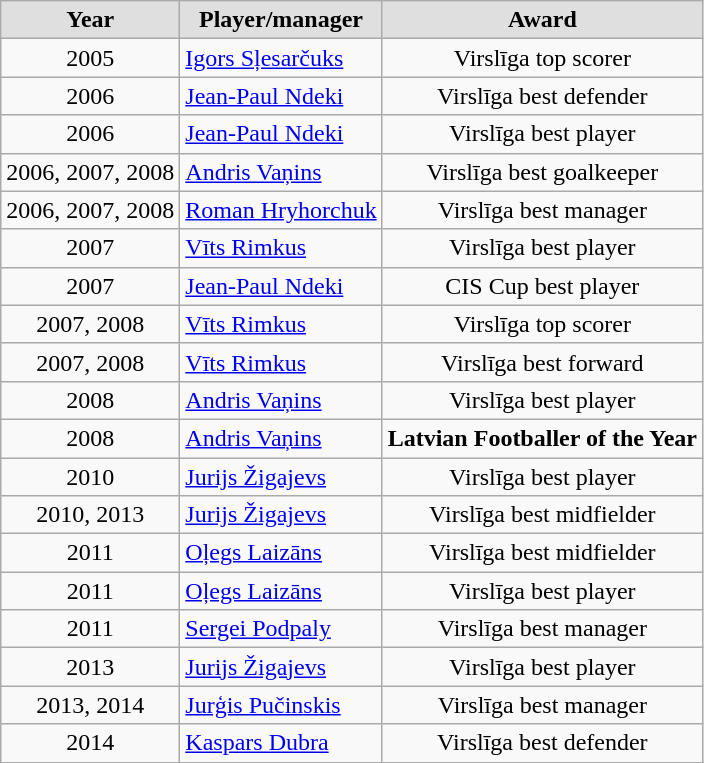<table class="wikitable">
<tr style="text-align:center; background:#dfdfdf;">
<td><strong>Year</strong></td>
<td><strong>Player/manager</strong></td>
<td><strong>Award</strong></td>
</tr>
<tr style="text-align:center;">
<td>2005</td>
<td style="text-align:left;"> <a href='#'>Igors Sļesarčuks</a></td>
<td>Virslīga top scorer</td>
</tr>
<tr style="text-align:center;">
<td>2006</td>
<td style="text-align:left;"> <a href='#'>Jean-Paul Ndeki</a></td>
<td>Virslīga best defender</td>
</tr>
<tr style="text-align:center;">
<td>2006</td>
<td style="text-align:left;"> <a href='#'>Jean-Paul Ndeki</a></td>
<td>Virslīga best player</td>
</tr>
<tr style="text-align:center;">
<td>2006, 2007, 2008</td>
<td style="text-align:left;"> <a href='#'>Andris Vaņins</a></td>
<td>Virslīga best goalkeeper</td>
</tr>
<tr style="text-align:center;">
<td>2006, 2007, 2008</td>
<td style="text-align:left;"> <a href='#'>Roman Hryhorchuk</a></td>
<td>Virslīga best manager</td>
</tr>
<tr style="text-align:center;">
<td>2007</td>
<td style="text-align:left;"> <a href='#'>Vīts Rimkus</a></td>
<td>Virslīga best player</td>
</tr>
<tr style="text-align:center;">
<td>2007</td>
<td style="text-align:left;"> <a href='#'>Jean-Paul Ndeki</a></td>
<td>CIS Cup best player</td>
</tr>
<tr style="text-align:center;">
<td>2007, 2008</td>
<td style="text-align:left;"> <a href='#'>Vīts Rimkus</a></td>
<td>Virslīga top scorer</td>
</tr>
<tr style="text-align:center;">
<td>2007, 2008</td>
<td style="text-align:left;"> <a href='#'>Vīts Rimkus</a></td>
<td>Virslīga best forward</td>
</tr>
<tr style="text-align:center;">
<td>2008</td>
<td style="text-align:left;"> <a href='#'>Andris Vaņins</a></td>
<td>Virslīga best player</td>
</tr>
<tr style="text-align:center;">
<td>2008</td>
<td style="text-align:left;"> <a href='#'>Andris Vaņins</a></td>
<td><strong>Latvian Footballer of the Year</strong></td>
</tr>
<tr style="text-align:center;">
<td>2010</td>
<td style="text-align:left;"> <a href='#'>Jurijs Žigajevs</a></td>
<td>Virslīga best player</td>
</tr>
<tr style="text-align:center;">
<td>2010, 2013</td>
<td style="text-align:left;"> <a href='#'>Jurijs Žigajevs</a></td>
<td>Virslīga best midfielder</td>
</tr>
<tr style="text-align:center;">
<td>2011</td>
<td style="text-align:left;"> <a href='#'>Oļegs Laizāns</a></td>
<td>Virslīga best midfielder</td>
</tr>
<tr style="text-align:center;">
<td>2011</td>
<td style="text-align:left;"> <a href='#'>Oļegs Laizāns</a></td>
<td>Virslīga best player</td>
</tr>
<tr style="text-align:center;">
<td>2011</td>
<td style="text-align:left;"> <a href='#'>Sergei Podpaly</a></td>
<td>Virslīga best manager</td>
</tr>
<tr style="text-align:center;">
<td>2013</td>
<td style="text-align:left;"> <a href='#'>Jurijs Žigajevs</a></td>
<td>Virslīga best player</td>
</tr>
<tr style="text-align:center;">
<td>2013, 2014</td>
<td style="text-align:left;"> <a href='#'>Jurģis Pučinskis</a></td>
<td>Virslīga best manager</td>
</tr>
<tr style="text-align:center;">
<td>2014</td>
<td style="text-align:left;"> <a href='#'>Kaspars Dubra</a></td>
<td>Virslīga best defender</td>
</tr>
</table>
